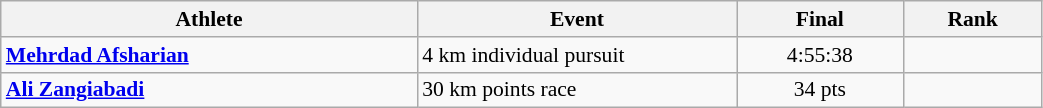<table class="wikitable" width="55%" style="text-align:center; font-size:90%">
<tr>
<th width="30%">Athlete</th>
<th width="23%">Event</th>
<th width="12%">Final</th>
<th width="10%">Rank</th>
</tr>
<tr>
<td align="left"><strong><a href='#'>Mehrdad Afsharian</a></strong></td>
<td align="left">4 km individual pursuit</td>
<td>4:55:38</td>
<td></td>
</tr>
<tr>
<td align="left"><strong><a href='#'>Ali Zangiabadi</a></strong></td>
<td align="left">30 km points race</td>
<td>34 pts</td>
<td></td>
</tr>
</table>
